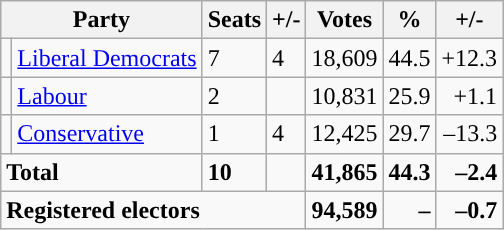<table class="wikitable sortable">
<tr>
<th colspan="2">Party</th>
<th>Seats</th>
<th>+/-</th>
<th>Votes</th>
<th>%</th>
<th>+/-</th>
</tr>
<tr>
<td style="background-color: "></td>
<td><a href='#'>Liberal Democrats</a></td>
<td>7</td>
<td> 4</td>
<td style="text-align:right;">18,609</td>
<td style="text-align:right;">44.5</td>
<td style="text-align:right;">+12.3</td>
</tr>
<tr>
<td style="background-color: "></td>
<td><a href='#'>Labour</a></td>
<td>2</td>
<td></td>
<td style="text-align:right;">10,831</td>
<td style="text-align:right;">25.9</td>
<td style="text-align:right;">+1.1</td>
</tr>
<tr>
<td style="background-color: "></td>
<td><a href='#'>Conservative</a></td>
<td>1</td>
<td> 4</td>
<td style="text-align:right;">12,425</td>
<td style="text-align:right;">29.7</td>
<td style="text-align:right;">–13.3</td>
</tr>
<tr>
<td colspan="2"><strong>Total</strong></td>
<td><strong>10</strong></td>
<td></td>
<td style="text-align:right;"><strong>41,865</strong></td>
<td style="text-align:right;"><strong>44.3</strong></td>
<td style="text-align:right;"><strong>–2.4</strong></td>
</tr>
<tr>
<td colspan="4"><strong>Registered electors</strong></td>
<td style="text-align:right;"><strong>94,589</strong></td>
<td style="text-align:right;"><strong>–</strong></td>
<td style="text-align:right;"><strong>–0.7</strong></td>
</tr>
</table>
